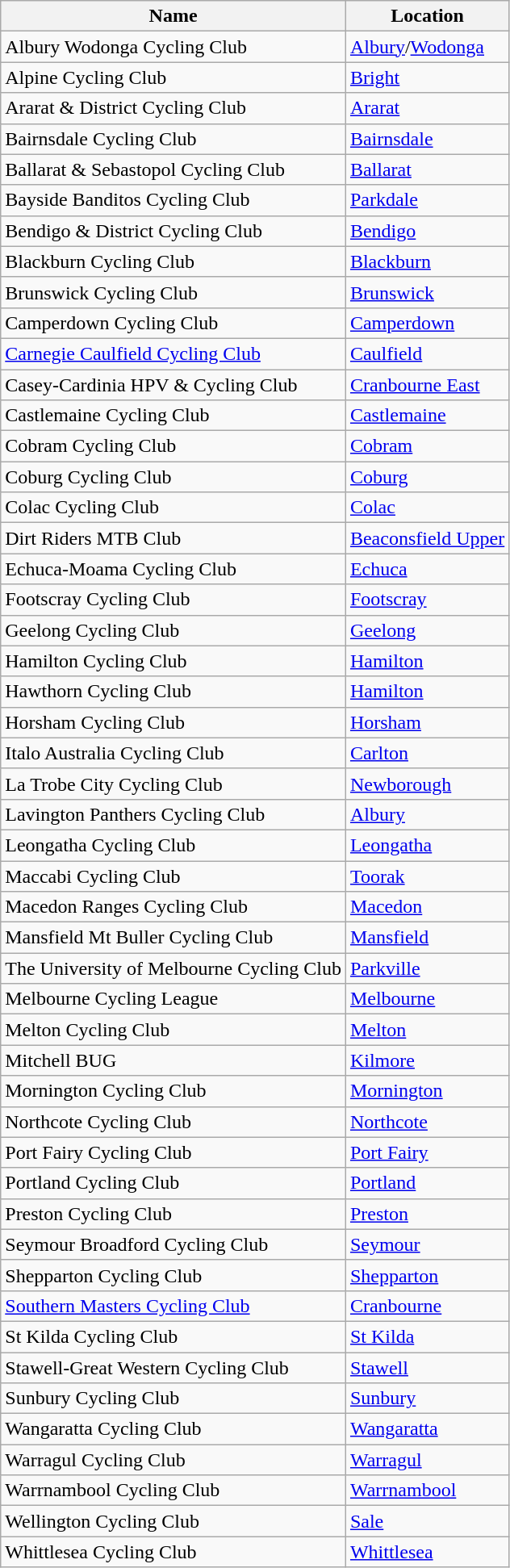<table class="wikitable">
<tr>
<th>Name</th>
<th>Location</th>
</tr>
<tr>
<td>Albury Wodonga Cycling Club</td>
<td><a href='#'>Albury</a>/<a href='#'>Wodonga</a></td>
</tr>
<tr>
<td>Alpine Cycling Club</td>
<td><a href='#'>Bright</a></td>
</tr>
<tr>
<td>Ararat & District Cycling Club</td>
<td><a href='#'>Ararat</a></td>
</tr>
<tr>
<td>Bairnsdale Cycling Club</td>
<td><a href='#'>Bairnsdale</a></td>
</tr>
<tr>
<td>Ballarat & Sebastopol Cycling Club</td>
<td><a href='#'>Ballarat</a></td>
</tr>
<tr>
<td>Bayside Banditos Cycling Club</td>
<td><a href='#'>Parkdale</a></td>
</tr>
<tr>
<td>Bendigo & District Cycling Club</td>
<td><a href='#'>Bendigo</a></td>
</tr>
<tr>
<td>Blackburn Cycling Club</td>
<td><a href='#'>Blackburn</a></td>
</tr>
<tr>
<td>Brunswick Cycling Club</td>
<td><a href='#'>Brunswick</a></td>
</tr>
<tr>
<td>Camperdown Cycling Club</td>
<td><a href='#'>Camperdown</a></td>
</tr>
<tr>
<td><a href='#'>Carnegie Caulfield Cycling Club</a></td>
<td><a href='#'>Caulfield</a></td>
</tr>
<tr>
<td>Casey-Cardinia HPV & Cycling Club</td>
<td><a href='#'>Cranbourne East</a></td>
</tr>
<tr>
<td>Castlemaine Cycling Club</td>
<td><a href='#'>Castlemaine</a></td>
</tr>
<tr>
<td>Cobram Cycling Club</td>
<td><a href='#'>Cobram</a></td>
</tr>
<tr>
<td>Coburg Cycling Club</td>
<td><a href='#'>Coburg</a></td>
</tr>
<tr>
<td>Colac Cycling Club</td>
<td><a href='#'>Colac</a></td>
</tr>
<tr>
<td>Dirt Riders MTB Club</td>
<td><a href='#'>Beaconsfield Upper</a></td>
</tr>
<tr>
<td>Echuca-Moama Cycling Club</td>
<td><a href='#'>Echuca</a></td>
</tr>
<tr>
<td>Footscray Cycling Club</td>
<td><a href='#'>Footscray</a></td>
</tr>
<tr>
<td>Geelong Cycling Club</td>
<td><a href='#'>Geelong</a></td>
</tr>
<tr>
<td>Hamilton Cycling Club</td>
<td><a href='#'>Hamilton</a></td>
</tr>
<tr>
<td>Hawthorn Cycling Club</td>
<td><a href='#'>Hamilton</a></td>
</tr>
<tr>
<td>Horsham Cycling Club</td>
<td><a href='#'>Horsham</a></td>
</tr>
<tr>
<td>Italo Australia Cycling Club</td>
<td><a href='#'>Carlton</a></td>
</tr>
<tr>
<td>La Trobe City Cycling Club</td>
<td><a href='#'>Newborough</a></td>
</tr>
<tr>
<td>Lavington Panthers Cycling Club</td>
<td><a href='#'>Albury</a></td>
</tr>
<tr>
<td>Leongatha Cycling Club</td>
<td><a href='#'>Leongatha</a></td>
</tr>
<tr>
<td>Maccabi Cycling Club</td>
<td><a href='#'>Toorak</a></td>
</tr>
<tr>
<td>Macedon Ranges Cycling Club</td>
<td><a href='#'>Macedon</a></td>
</tr>
<tr>
<td>Mansfield Mt Buller Cycling Club</td>
<td><a href='#'>Mansfield</a></td>
</tr>
<tr>
<td>The University of Melbourne Cycling Club</td>
<td><a href='#'>Parkville</a></td>
</tr>
<tr>
<td>Melbourne Cycling League</td>
<td><a href='#'>Melbourne</a></td>
</tr>
<tr>
<td>Melton Cycling Club</td>
<td><a href='#'>Melton</a></td>
</tr>
<tr>
<td>Mitchell BUG</td>
<td><a href='#'>Kilmore</a></td>
</tr>
<tr>
<td>Mornington Cycling Club</td>
<td><a href='#'>Mornington</a></td>
</tr>
<tr>
<td>Northcote Cycling Club</td>
<td><a href='#'>Northcote</a></td>
</tr>
<tr>
<td>Port Fairy Cycling Club</td>
<td><a href='#'>Port Fairy</a></td>
</tr>
<tr>
<td>Portland Cycling Club</td>
<td><a href='#'>Portland</a></td>
</tr>
<tr>
<td>Preston Cycling Club</td>
<td><a href='#'>Preston</a></td>
</tr>
<tr>
<td>Seymour Broadford Cycling Club</td>
<td><a href='#'>Seymour</a></td>
</tr>
<tr>
<td>Shepparton Cycling Club</td>
<td><a href='#'>Shepparton</a></td>
</tr>
<tr>
<td><a href='#'>Southern Masters Cycling Club</a></td>
<td><a href='#'>Cranbourne</a></td>
</tr>
<tr>
<td>St Kilda Cycling Club</td>
<td><a href='#'>St Kilda</a></td>
</tr>
<tr>
<td>Stawell-Great Western Cycling Club</td>
<td><a href='#'>Stawell</a></td>
</tr>
<tr>
<td>Sunbury Cycling Club</td>
<td><a href='#'>Sunbury</a></td>
</tr>
<tr>
<td>Wangaratta Cycling Club</td>
<td><a href='#'>Wangaratta</a></td>
</tr>
<tr>
<td>Warragul Cycling Club</td>
<td><a href='#'>Warragul</a></td>
</tr>
<tr>
<td>Warrnambool Cycling Club</td>
<td><a href='#'>Warrnambool</a></td>
</tr>
<tr>
<td>Wellington Cycling Club</td>
<td><a href='#'>Sale</a></td>
</tr>
<tr>
<td>Whittlesea Cycling Club</td>
<td><a href='#'>Whittlesea</a></td>
</tr>
</table>
